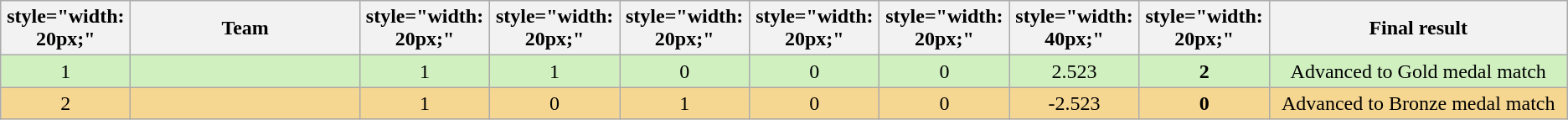<table class="wikitable" border="1" style="text-align: center;">
<tr>
<th>style="width: 20px;"</th>
<th style="width: 175px;">Team</th>
<th>style="width: 20px;"</th>
<th>style="width: 20px;"</th>
<th>style="width: 20px;"</th>
<th>style="width: 20px;"</th>
<th>style="width: 20px;"</th>
<th>style="width: 40px;"</th>
<th>style="width: 20px;"</th>
<th style="width: 230px;">Final result</th>
</tr>
<tr style="background:#D0F0C0;">
<td>1</td>
<td style="text-align:left"></td>
<td>1</td>
<td>1</td>
<td>0</td>
<td>0</td>
<td>0</td>
<td>2.523</td>
<td><strong>2</strong></td>
<td>Advanced to Gold medal match</td>
</tr>
<tr style="background:#F6D792;">
<td>2</td>
<td style="text-align:left"></td>
<td>1</td>
<td>0</td>
<td>1</td>
<td>0</td>
<td>0</td>
<td>-2.523</td>
<td><strong>0</strong></td>
<td>Advanced to Bronze medal match</td>
</tr>
</table>
